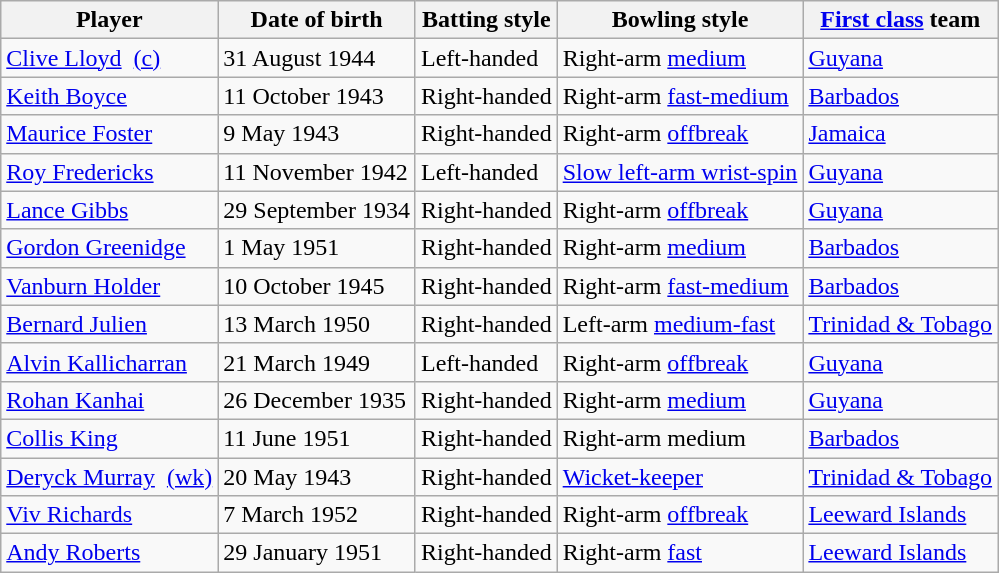<table class="wikitable">
<tr>
<th>Player</th>
<th>Date of birth</th>
<th>Batting style</th>
<th>Bowling style</th>
<th><a href='#'>First class</a> team</th>
</tr>
<tr>
<td><a href='#'>Clive Lloyd</a>  <a href='#'>(c)</a></td>
<td>31 August 1944</td>
<td>Left-handed</td>
<td>Right-arm <a href='#'>medium</a></td>
<td><a href='#'>Guyana</a></td>
</tr>
<tr>
<td><a href='#'>Keith Boyce</a></td>
<td>11 October 1943</td>
<td>Right-handed</td>
<td>Right-arm <a href='#'>fast-medium</a></td>
<td><a href='#'>Barbados</a></td>
</tr>
<tr>
<td><a href='#'>Maurice Foster</a></td>
<td>9 May 1943</td>
<td>Right-handed</td>
<td>Right-arm <a href='#'>offbreak</a></td>
<td><a href='#'>Jamaica</a></td>
</tr>
<tr>
<td><a href='#'>Roy Fredericks</a></td>
<td>11 November 1942</td>
<td>Left-handed</td>
<td><a href='#'>Slow left-arm wrist-spin</a></td>
<td><a href='#'>Guyana</a></td>
</tr>
<tr>
<td><a href='#'>Lance Gibbs</a></td>
<td>29 September 1934</td>
<td>Right-handed</td>
<td>Right-arm <a href='#'>offbreak</a></td>
<td><a href='#'>Guyana</a></td>
</tr>
<tr>
<td><a href='#'>Gordon Greenidge</a></td>
<td>1 May 1951</td>
<td>Right-handed</td>
<td>Right-arm <a href='#'>medium</a></td>
<td><a href='#'>Barbados</a></td>
</tr>
<tr>
<td><a href='#'>Vanburn Holder</a></td>
<td>10 October 1945</td>
<td>Right-handed</td>
<td>Right-arm <a href='#'>fast-medium</a></td>
<td><a href='#'>Barbados</a></td>
</tr>
<tr>
<td><a href='#'>Bernard Julien</a></td>
<td>13 March 1950</td>
<td>Right-handed</td>
<td>Left-arm <a href='#'>medium-fast</a></td>
<td><a href='#'>Trinidad & Tobago</a></td>
</tr>
<tr>
<td><a href='#'>Alvin Kallicharran</a></td>
<td>21 March 1949</td>
<td>Left-handed</td>
<td>Right-arm <a href='#'>offbreak</a></td>
<td><a href='#'>Guyana</a></td>
</tr>
<tr>
<td><a href='#'>Rohan Kanhai</a></td>
<td>26 December 1935</td>
<td>Right-handed</td>
<td>Right-arm <a href='#'>medium</a></td>
<td><a href='#'>Guyana</a></td>
</tr>
<tr>
<td><a href='#'>Collis King</a></td>
<td>11 June 1951</td>
<td>Right-handed</td>
<td>Right-arm medium</td>
<td><a href='#'>Barbados</a></td>
</tr>
<tr>
<td><a href='#'>Deryck Murray</a>  <a href='#'>(wk)</a></td>
<td>20 May 1943</td>
<td>Right-handed</td>
<td><a href='#'>Wicket-keeper</a></td>
<td><a href='#'>Trinidad & Tobago</a></td>
</tr>
<tr>
<td><a href='#'>Viv Richards</a></td>
<td>7 March 1952</td>
<td>Right-handed</td>
<td>Right-arm <a href='#'>offbreak</a></td>
<td><a href='#'>Leeward Islands</a></td>
</tr>
<tr>
<td><a href='#'>Andy Roberts</a></td>
<td>29 January 1951</td>
<td>Right-handed</td>
<td>Right-arm <a href='#'>fast</a></td>
<td><a href='#'>Leeward Islands</a></td>
</tr>
</table>
